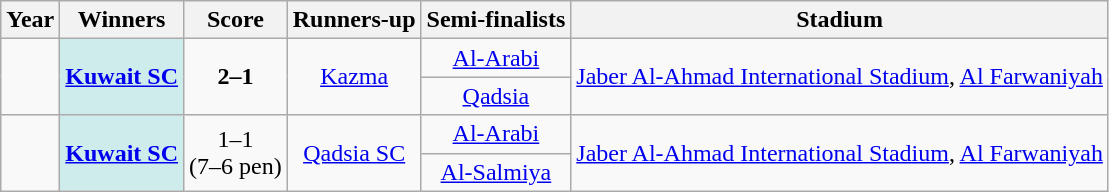<table class="wikitable">
<tr>
<th>Year</th>
<th>Winners</th>
<th>Score</th>
<th>Runners-up</th>
<th>Semi-finalists</th>
<th>Stadium</th>
</tr>
<tr>
<td rowspan="2" align="center"><br></td>
<td rowspan="2" style="background:#cfecec;"  align=center><strong><a href='#'>Kuwait SC</a></strong></td>
<td rowspan="2" align="center"><strong>2–1</strong></td>
<td rowspan="2" align="center"><a href='#'>Kazma</a></td>
<td align="center"><a href='#'>Al-Arabi</a></td>
<td rowspan="2" align="center"> <a href='#'>Jaber Al-Ahmad International Stadium</a>, <a href='#'>Al Farwaniyah</a></td>
</tr>
<tr>
<td align="center"><a href='#'>Qadsia</a></td>
</tr>
<tr>
<td rowspan="2" align="center"></td>
<td rowspan="2" style="background:#cfecec;"  align=center><strong><a href='#'>Kuwait SC</a></strong></td>
<td rowspan="2" align="center">1–1 <br> (7–6 pen)</td>
<td rowspan="2" align="center"><a href='#'>Qadsia SC</a></td>
<td align="center"><a href='#'>Al-Arabi</a></td>
<td rowspan="2" align="center"> <a href='#'>Jaber Al-Ahmad International Stadium</a>, <a href='#'>Al Farwaniyah</a></td>
</tr>
<tr>
<td align="center"><a href='#'>Al-Salmiya</a></td>
</tr>
</table>
